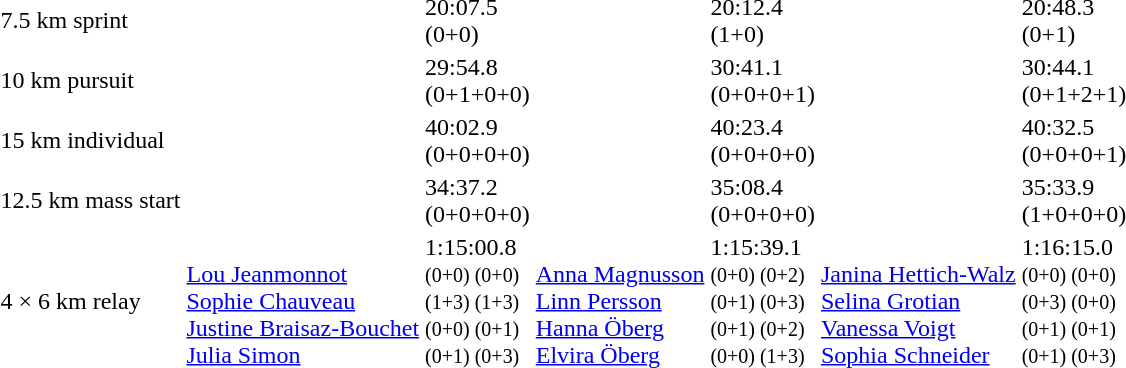<table>
<tr>
<td>7.5 km sprint<br></td>
<td></td>
<td>20:07.5<br>(0+0)</td>
<td></td>
<td>20:12.4<br>(1+0)</td>
<td></td>
<td>20:48.3<br>(0+1)</td>
</tr>
<tr>
<td>10 km pursuit<br></td>
<td></td>
<td>29:54.8<br>(0+1+0+0)</td>
<td></td>
<td>30:41.1<br>(0+0+0+1)</td>
<td></td>
<td>30:44.1<br>(0+1+2+1)</td>
</tr>
<tr>
<td>15 km individual<br></td>
<td></td>
<td>40:02.9<br>(0+0+0+0)</td>
<td></td>
<td>40:23.4<br>(0+0+0+0)</td>
<td></td>
<td>40:32.5<br>(0+0+0+1)</td>
</tr>
<tr>
<td>12.5 km mass start<br></td>
<td></td>
<td>34:37.2<br>(0+0+0+0)</td>
<td></td>
<td>35:08.4<br>(0+0+0+0)</td>
<td></td>
<td>35:33.9<br>(1+0+0+0)</td>
</tr>
<tr>
<td>4 × 6 km relay<br></td>
<td><br><a href='#'>Lou Jeanmonnot</a><br><a href='#'>Sophie Chauveau</a><br><a href='#'>Justine Braisaz-Bouchet</a><br><a href='#'>Julia Simon</a></td>
<td>1:15:00.8<br><small>(0+0) (0+0)<br>(1+3) (1+3)<br>(0+0) (0+1)<br>(0+1) (0+3)</small></td>
<td><br><a href='#'>Anna Magnusson</a><br><a href='#'>Linn Persson</a><br><a href='#'>Hanna Öberg</a><br><a href='#'>Elvira Öberg</a></td>
<td>1:15:39.1<br><small>(0+0) (0+2)<br>(0+1) (0+3)<br>(0+1) (0+2)<br>(0+0) (1+3)</small></td>
<td><br><a href='#'>Janina Hettich-Walz</a><br><a href='#'>Selina Grotian</a><br><a href='#'>Vanessa Voigt</a><br><a href='#'>Sophia Schneider</a></td>
<td>1:16:15.0<br><small>(0+0) (0+0)<br>(0+3) (0+0)<br>(0+1) (0+1)<br>(0+1) (0+3)</small></td>
</tr>
</table>
